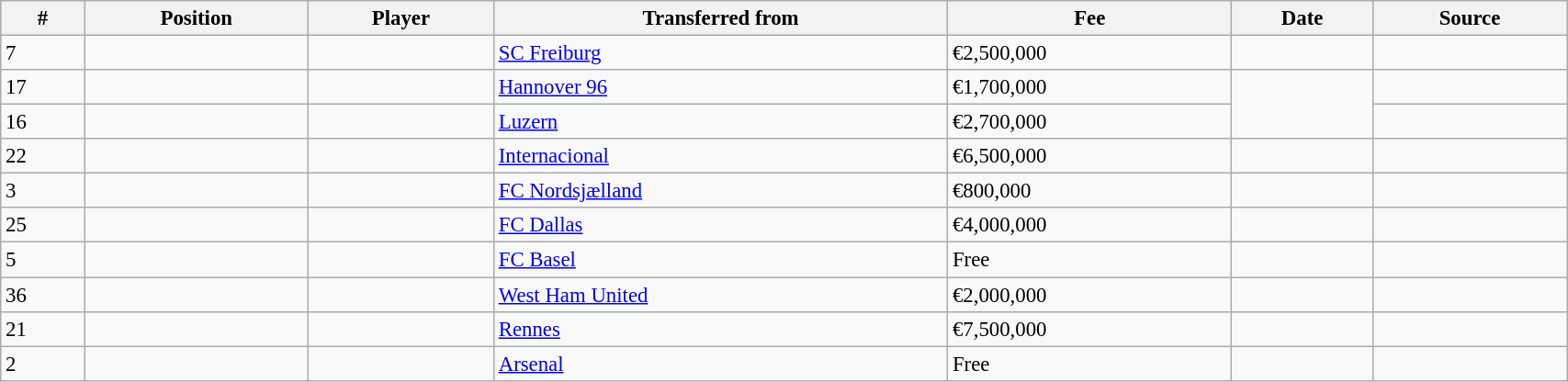<table class="wikitable sortable" style="width:90%; text-align:center; font-size:95%; text-align:left;">
<tr>
<th>#</th>
<th>Position</th>
<th>Player</th>
<th>Transferred from</th>
<th>Fee</th>
<th>Date</th>
<th>Source</th>
</tr>
<tr>
<td>7</td>
<td></td>
<td></td>
<td> <a href='#'>SC Freiburg</a></td>
<td>€2,500,000</td>
<td></td>
<td></td>
</tr>
<tr>
<td>17</td>
<td></td>
<td></td>
<td> <a href='#'>Hannover 96</a></td>
<td>€1,700,000</td>
<td rowspan=2></td>
<td></td>
</tr>
<tr>
<td>16</td>
<td></td>
<td></td>
<td> <a href='#'>Luzern</a></td>
<td>€2,700,000</td>
<td></td>
</tr>
<tr>
<td>22</td>
<td></td>
<td></td>
<td> <a href='#'>Internacional</a></td>
<td>€6,500,000</td>
<td></td>
<td></td>
</tr>
<tr>
<td>3</td>
<td></td>
<td></td>
<td> <a href='#'>FC Nordsjælland</a></td>
<td>€800,000</td>
<td></td>
<td></td>
</tr>
<tr>
<td>25</td>
<td></td>
<td></td>
<td> <a href='#'>FC Dallas</a></td>
<td>€4,000,000</td>
<td></td>
<td></td>
</tr>
<tr>
<td>5</td>
<td></td>
<td></td>
<td> <a href='#'>FC Basel</a></td>
<td>Free</td>
<td></td>
<td></td>
</tr>
<tr>
<td>36</td>
<td></td>
<td></td>
<td> <a href='#'>West Ham United</a></td>
<td>€2,000,000</td>
<td></td>
<td></td>
</tr>
<tr>
<td>21</td>
<td></td>
<td></td>
<td> <a href='#'>Rennes</a></td>
<td>€7,500,000</td>
<td></td>
<td></td>
</tr>
<tr>
<td>2</td>
<td></td>
<td></td>
<td> <a href='#'>Arsenal</a></td>
<td>Free</td>
<td></td>
<td></td>
</tr>
</table>
